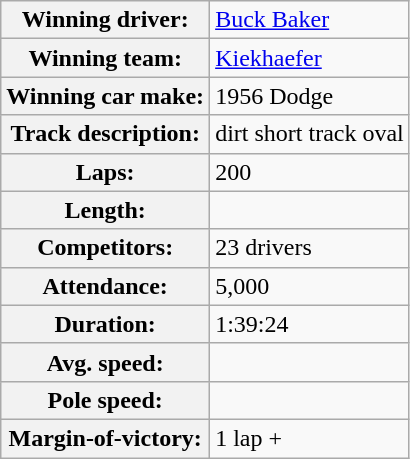<table class="wikitable" style=text-align:left>
<tr>
<th>Winning driver:</th>
<td><a href='#'>Buck Baker</a></td>
</tr>
<tr>
<th>Winning team:</th>
<td><a href='#'>Kiekhaefer</a></td>
</tr>
<tr>
<th>Winning car make:</th>
<td>1956 Dodge</td>
</tr>
<tr>
<th>Track description:</th>
<td> dirt short track oval</td>
</tr>
<tr>
<th>Laps:</th>
<td>200</td>
</tr>
<tr>
<th>Length:</th>
<td></td>
</tr>
<tr>
<th>Competitors:</th>
<td>23 drivers</td>
</tr>
<tr>
<th>Attendance:</th>
<td>5,000</td>
</tr>
<tr>
<th>Duration:</th>
<td>1:39:24</td>
</tr>
<tr>
<th>Avg. speed:</th>
<td></td>
</tr>
<tr>
<th>Pole speed:</th>
<td></td>
</tr>
<tr>
<th>Margin-of-victory:</th>
<td>1 lap +</td>
</tr>
</table>
